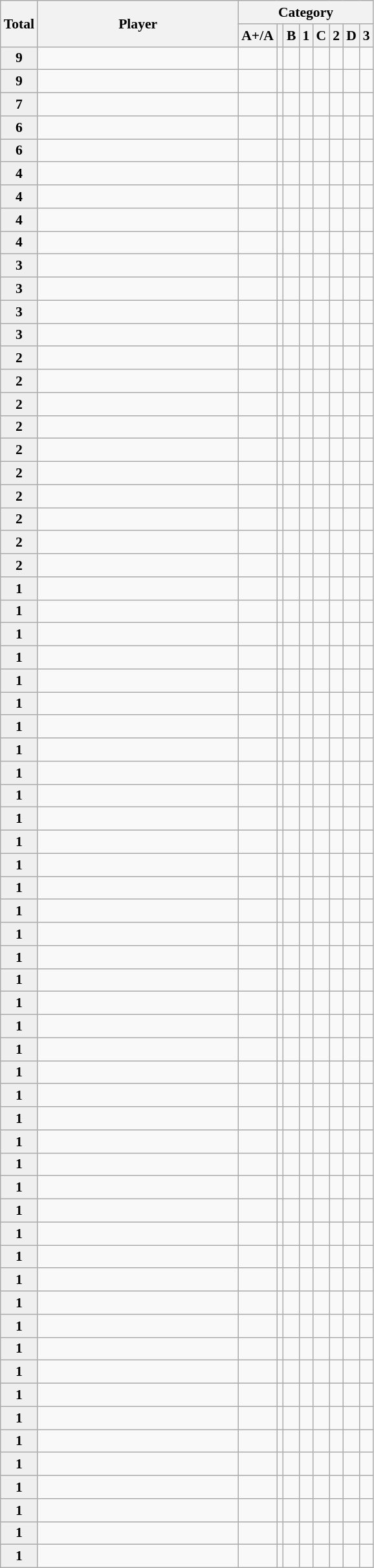<table class="sortable wikitable" style="font-size:90%">
<tr>
<th width="30" rowspan="2">Total</th>
<th width="200" rowspan="2">Player</th>
<th colspan="9">Category</th>
</tr>
<tr>
<th>A+/A</th>
<th></th>
<th>B</th>
<th>1</th>
<th>C</th>
<th>2</th>
<th>D</th>
<th>3</th>
</tr>
<tr align="center">
<td style="background:#efefef;"><strong>9</strong></td>
<td align="left"></td>
<td> <small>   </small></td>
<td> <small> </small></td>
<td> <small>    </small></td>
<td> <small> </small></td>
<td> <small></small></td>
<td> <small> </small></td>
<td> <small> </small></td>
<td> <small> </small></td>
</tr>
<tr align="center">
<td style="background:#efefef;"><strong>9</strong></td>
<td align="left"></td>
<td> <small> </small></td>
<td> <small></small></td>
<td> <small>    </small></td>
<td> <small></small></td>
<td> <small></small></td>
<td> <small></small></td>
<td> <small> </small></td>
<td> <small> </small></td>
</tr>
<tr align="center">
<td style="background:#efefef;"><strong>7</strong></td>
<td align="left"></td>
<td> <small> </small></td>
<td> <small> </small></td>
<td> <small> </small></td>
<td> <small></small></td>
<td> <small>    </small></td>
<td> <small> </small></td>
<td> <small> </small></td>
<td> <small></small></td>
</tr>
<tr align="center">
<td style="background:#efefef;"><strong>6</strong></td>
<td align="left"></td>
<td> <small> </small></td>
<td> <small> </small></td>
<td> <small>  </small></td>
<td> <small> </small></td>
<td> <small> </small></td>
<td> <small> </small></td>
<td> <small></small></td>
<td> <small>  </small></td>
</tr>
<tr align="center">
<td style="background:#efefef;"><strong>6</strong></td>
<td align="left"></td>
<td> <small> </small></td>
<td> <small> </small></td>
<td> <small></small></td>
<td> <small> </small></td>
<td> <small>  </small></td>
<td> <small> </small></td>
<td> <small> </small></td>
<td> <small> </small></td>
</tr>
<tr align="center">
<td style="background:#efefef;"><strong>4</strong></td>
<td align="left"></td>
<td> <small> </small></td>
<td> <small> </small></td>
<td> <small></small></td>
<td> <small> </small></td>
<td> <small> </small></td>
<td> <small></small></td>
<td> <small> </small></td>
<td> <small> </small></td>
</tr>
<tr align="center">
<td style="background:#efefef;"><strong>4</strong></td>
<td align="left"></td>
<td> <small> </small></td>
<td> <small> </small></td>
<td> <small></small></td>
<td> <small> </small></td>
<td> <small> </small></td>
<td> <small> </small></td>
<td> <small> </small></td>
<td> <small>  </small></td>
</tr>
<tr align="center">
<td style="background:#efefef;"><strong>4</strong></td>
<td align="left"></td>
<td> <small> </small></td>
<td> <small> </small></td>
<td> <small> </small></td>
<td> <small> </small></td>
<td> <small>  </small></td>
<td> <small> </small></td>
<td> <small></small></td>
<td> <small></small></td>
</tr>
<tr align="center">
<td style="background:#efefef;"><strong>4</strong></td>
<td align="left"></td>
<td> <small> </small></td>
<td> <small> </small></td>
<td> <small> </small></td>
<td> <small> </small></td>
<td> <small> </small></td>
<td> <small> </small></td>
<td> <small> </small></td>
<td> <small>   </small></td>
</tr>
<tr align="center">
<td style="background:#efefef;"><strong>3</strong></td>
<td align="left"></td>
<td> <small></small></td>
<td> <small> </small></td>
<td> <small></small></td>
<td> <small> </small></td>
<td> <small> </small></td>
<td> <small> </small></td>
<td> <small></small></td>
<td> <small></small></td>
</tr>
<tr align="center">
<td style="background:#efefef;"><strong>3</strong></td>
<td align="left"></td>
<td> <small> </small></td>
<td> <small> </small></td>
<td> <small></small></td>
<td> <small> </small></td>
<td> <small></small></td>
<td> <small> </small></td>
<td> <small></small></td>
<td> <small> </small></td>
</tr>
<tr align="center">
<td style="background:#efefef;"><strong>3</strong></td>
<td align="left"></td>
<td> <small> </small></td>
<td> <small> </small></td>
<td> <small> </small></td>
<td> <small> </small></td>
<td> <small></small></td>
<td> <small> </small></td>
<td> <small> </small></td>
<td> <small> </small></td>
</tr>
<tr align="center">
<td style="background:#efefef;"><strong>3</strong></td>
<td align="left"></td>
<td> <small> </small></td>
<td> <small> </small></td>
<td> <small> </small></td>
<td> <small> </small></td>
<td> <small> </small></td>
<td> <small> </small></td>
<td> <small>  </small></td>
<td> <small> </small></td>
</tr>
<tr align="center">
<td style="background:#efefef;"><strong>2</strong></td>
<td align="left"></td>
<td> <small></small></td>
<td> <small> </small></td>
<td> <small> </small></td>
<td> <small> </small></td>
<td> <small></small></td>
<td> <small> </small></td>
<td> <small> </small></td>
<td> <small></small></td>
</tr>
<tr align="center">
<td style="background:#efefef;"><strong>2</strong></td>
<td align="left"></td>
<td> <small></small></td>
<td> <small> </small></td>
<td> <small> </small></td>
<td> <small> </small></td>
<td> <small></small></td>
<td> <small> </small></td>
<td> <small> </small></td>
<td> <small></small></td>
</tr>
<tr align="center">
<td style="background:#efefef;"><strong>2</strong></td>
<td align="left"></td>
<td> <small></small></td>
<td> <small> </small></td>
<td> <small></small></td>
<td> <small> </small></td>
<td> <small> </small></td>
<td> <small> </small></td>
<td> <small> </small></td>
<td> <small></small></td>
</tr>
<tr align="center">
<td style="background:#efefef;"><strong>2</strong></td>
<td align="left"></td>
<td> <small> </small></td>
<td> <small> </small></td>
<td> <small> </small></td>
<td> <small> </small></td>
<td> <small> </small></td>
<td> <small> </small></td>
<td> <small> </small></td>
<td> <small></small></td>
</tr>
<tr align="center">
<td style="background:#efefef;"><strong>2</strong></td>
<td align="left"></td>
<td> <small> </small></td>
<td> <small> </small></td>
<td> <small> </small></td>
<td> <small> </small></td>
<td> <small></small></td>
<td> <small></small></td>
<td> <small></small></td>
<td> <small></small></td>
</tr>
<tr align="center">
<td style="background:#efefef;"><strong>2</strong></td>
<td align="left"></td>
<td> <small> </small></td>
<td> <small> </small></td>
<td> <small> </small></td>
<td> <small> </small></td>
<td> <small></small></td>
<td> <small> </small></td>
<td> <small></small></td>
<td> <small> </small></td>
</tr>
<tr align="center">
<td style="background:#efefef;"><strong>2</strong></td>
<td align="left"></td>
<td> <small> </small></td>
<td> <small> </small></td>
<td> <small> </small></td>
<td> <small> </small></td>
<td> <small> </small></td>
<td> <small> </small></td>
<td> <small> </small></td>
<td> <small> </small></td>
</tr>
<tr align="center">
<td style="background:#efefef;"><strong>2</strong></td>
<td align="left"></td>
<td> <small> </small></td>
<td> <small> </small></td>
<td> <small> </small></td>
<td> <small> </small></td>
<td> <small> </small></td>
<td> <small> </small></td>
<td> <small> </small></td>
<td> <small></small></td>
</tr>
<tr align="center">
<td style="background:#efefef;"><strong>2</strong></td>
<td align="left"></td>
<td> <small> </small></td>
<td> <small> </small></td>
<td> <small> </small></td>
<td> <small> </small></td>
<td> <small> </small></td>
<td> <small> </small></td>
<td> <small> </small></td>
<td> <small> </small></td>
</tr>
<tr align="center">
<td style="background:#efefef;"><strong>2</strong></td>
<td align="left"></td>
<td> <small> </small></td>
<td> <small> </small></td>
<td> <small> </small></td>
<td> <small> </small></td>
<td> <small> </small></td>
<td> <small> </small></td>
<td> <small> </small></td>
<td> <small> </small></td>
</tr>
<tr align="center">
<td style="background:#efefef;"><strong>1</strong></td>
<td align="left"></td>
<td> <small></small></td>
<td> <small> </small></td>
<td> <small> </small></td>
<td> <small> </small></td>
<td> <small> </small></td>
<td> <small> </small></td>
<td> <small> </small></td>
<td> <small> </small></td>
</tr>
<tr align="center">
<td style="background:#efefef;"><strong>1</strong></td>
<td align="left"></td>
<td> <small> </small></td>
<td> <small> </small></td>
<td> <small></small></td>
<td> <small> </small></td>
<td> <small> </small></td>
<td> <small></small></td>
<td> <small> </small></td>
<td> <small> </small></td>
</tr>
<tr align="center">
<td style="background:#efefef;"><strong>1</strong></td>
<td align="left"></td>
<td> <small> </small></td>
<td> <small> </small></td>
<td> <small></small></td>
<td> <small> </small></td>
<td> <small> </small></td>
<td> <small></small></td>
<td> <small> </small></td>
<td> <small> </small></td>
</tr>
<tr align="center">
<td style="background:#efefef;"><strong>1</strong></td>
<td align="left"></td>
<td> <small> </small></td>
<td> <small> </small></td>
<td> <small></small></td>
<td> <small> </small></td>
<td> <small> </small></td>
<td> <small> </small></td>
<td> <small> </small></td>
<td> <small></small></td>
</tr>
<tr align="center">
<td style="background:#efefef;"><strong>1</strong></td>
<td align="left"></td>
<td> <small> </small></td>
<td> <small> </small></td>
<td> <small></small></td>
<td> <small> </small></td>
<td> <small> </small></td>
<td> <small></small></td>
<td> <small> </small></td>
<td> <small> </small></td>
</tr>
<tr align="center">
<td style="background:#efefef;"><strong>1</strong></td>
<td align="left"></td>
<td> <small> </small></td>
<td> <small> </small></td>
<td> <small></small></td>
<td> <small> </small></td>
<td> <small> </small></td>
<td> <small> </small></td>
<td> <small> </small></td>
<td> <small> </small></td>
</tr>
<tr align="center">
<td style="background:#efefef;"><strong>1</strong></td>
<td align="left"></td>
<td> <small> </small></td>
<td> <small> </small></td>
<td> <small> </small></td>
<td> <small> </small></td>
<td> <small></small></td>
<td> <small> </small></td>
<td> <small> </small></td>
<td> <small> </small></td>
</tr>
<tr align="center">
<td style="background:#efefef;"><strong>1</strong></td>
<td align="left"></td>
<td> <small> </small></td>
<td> <small> </small></td>
<td> <small> </small></td>
<td> <small> </small></td>
<td> <small></small></td>
<td> <small> </small></td>
<td> <small> </small></td>
<td> <small> </small></td>
</tr>
<tr align="center">
<td style="background:#efefef;"><strong>1</strong></td>
<td align="left"></td>
<td> <small> </small></td>
<td> <small> </small></td>
<td> <small> </small></td>
<td> <small> </small></td>
<td> <small></small></td>
<td> <small> </small></td>
<td> <small> </small></td>
<td> <small> </small></td>
</tr>
<tr align="center">
<td style="background:#efefef;"><strong>1</strong></td>
<td align="left"></td>
<td> <small> </small></td>
<td> <small> </small></td>
<td> <small> </small></td>
<td> <small> </small></td>
<td> <small></small></td>
<td> <small> </small></td>
<td> <small> </small></td>
<td> <small></small></td>
</tr>
<tr align="center">
<td style="background:#efefef;"><strong>1</strong></td>
<td align="left"></td>
<td> <small> </small></td>
<td> <small> </small></td>
<td> <small> </small></td>
<td> <small> </small></td>
<td> <small></small></td>
<td> <small></small></td>
<td> <small> </small></td>
<td> <small> </small></td>
</tr>
<tr align="center">
<td style="background:#efefef;"><strong>1</strong></td>
<td align="left"></td>
<td> <small> </small></td>
<td> <small> </small></td>
<td> <small> </small></td>
<td> <small> </small></td>
<td> <small></small></td>
<td> <small> </small></td>
<td> <small> </small></td>
<td> <small> </small></td>
</tr>
<tr align="center">
<td style="background:#efefef;"><strong>1</strong></td>
<td align="left"></td>
<td> <small> </small></td>
<td> <small> </small></td>
<td> <small> </small></td>
<td> <small> </small></td>
<td> <small></small></td>
<td> <small></small></td>
<td> <small> </small></td>
<td> <small> </small></td>
</tr>
<tr align="center">
<td style="background:#efefef;"><strong>1</strong></td>
<td align="left"></td>
<td> <small> </small></td>
<td> <small> </small></td>
<td> <small> </small></td>
<td> <small> </small></td>
<td> <small></small></td>
<td> <small></small></td>
<td> <small> </small></td>
<td> <small> </small></td>
</tr>
<tr align="center">
<td style="background:#efefef;"><strong>1</strong></td>
<td align="left"></td>
<td> <small> </small></td>
<td> <small> </small></td>
<td> <small> </small></td>
<td> <small> </small></td>
<td> <small> </small></td>
<td> <small> </small></td>
<td> <small></small></td>
<td> <small></small></td>
</tr>
<tr align="center">
<td style="background:#efefef;"><strong>1</strong></td>
<td align="left"></td>
<td> <small> </small></td>
<td> <small> </small></td>
<td> <small> </small></td>
<td> <small> </small></td>
<td> <small> </small></td>
<td> <small> </small></td>
<td> <small></small></td>
<td> <small> </small></td>
</tr>
<tr align="center">
<td style="background:#efefef;"><strong>1</strong></td>
<td align="left"></td>
<td> <small> </small></td>
<td> <small> </small></td>
<td> <small> </small></td>
<td> <small> </small></td>
<td> <small> </small></td>
<td> <small> </small></td>
<td> <small></small></td>
<td> <small></small></td>
</tr>
<tr align="center">
<td style="background:#efefef;"><strong>1</strong></td>
<td align="left"></td>
<td> <small> </small></td>
<td> <small> </small></td>
<td> <small> </small></td>
<td> <small> </small></td>
<td> <small> </small></td>
<td> <small> </small></td>
<td> <small></small></td>
<td> <small></small></td>
</tr>
<tr align="center">
<td style="background:#efefef;"><strong>1</strong></td>
<td align="left"></td>
<td> <small> </small></td>
<td> <small> </small></td>
<td> <small> </small></td>
<td> <small> </small></td>
<td> <small> </small></td>
<td> <small> </small></td>
<td> <small></small></td>
<td> <small></small></td>
</tr>
<tr align="center">
<td style="background:#efefef;"><strong>1</strong></td>
<td align="left"></td>
<td> <small> </small></td>
<td> <small> </small></td>
<td> <small> </small></td>
<td> <small> </small></td>
<td> <small> </small></td>
<td> <small> </small></td>
<td> <small></small></td>
<td> <small> </small></td>
</tr>
<tr align="center">
<td style="background:#efefef;"><strong>1</strong></td>
<td align="left"></td>
<td> <small> </small></td>
<td> <small> </small></td>
<td> <small> </small></td>
<td> <small> </small></td>
<td> <small> </small></td>
<td> <small> </small></td>
<td> <small></small></td>
<td> <small></small></td>
</tr>
<tr align="center">
<td style="background:#efefef;"><strong>1</strong></td>
<td align="left"></td>
<td> <small> </small></td>
<td> <small> </small></td>
<td> <small> </small></td>
<td> <small> </small></td>
<td> <small> </small></td>
<td> <small> </small></td>
<td> <small></small></td>
<td> <small> </small></td>
</tr>
<tr align="center">
<td style="background:#efefef;"><strong>1</strong></td>
<td align="left"></td>
<td> <small> </small></td>
<td> <small> </small></td>
<td> <small> </small></td>
<td> <small> </small></td>
<td> <small> </small></td>
<td> <small> </small></td>
<td> <small></small></td>
<td> <small></small></td>
</tr>
<tr align="center">
<td style="background:#efefef;"><strong>1</strong></td>
<td align="left"></td>
<td> <small> </small></td>
<td> <small> </small></td>
<td> <small> </small></td>
<td> <small> </small></td>
<td> <small> </small></td>
<td> <small> </small></td>
<td> <small></small></td>
<td> <small></small></td>
</tr>
<tr align="center">
<td style="background:#efefef;"><strong>1</strong></td>
<td align="left"></td>
<td> <small> </small></td>
<td> <small> </small></td>
<td> <small> </small></td>
<td> <small> </small></td>
<td> <small> </small></td>
<td> <small> </small></td>
<td> <small></small></td>
<td> <small> </small></td>
</tr>
<tr align="center">
<td style="background:#efefef;"><strong>1</strong></td>
<td align="left"></td>
<td> <small> </small></td>
<td> <small> </small></td>
<td> <small> </small></td>
<td> <small> </small></td>
<td> <small> </small></td>
<td> <small> </small></td>
<td> <small></small></td>
<td> <small></small></td>
</tr>
<tr align="center">
<td style="background:#efefef;"><strong>1</strong></td>
<td align="left"></td>
<td> <small> </small></td>
<td> <small> </small></td>
<td> <small> </small></td>
<td> <small> </small></td>
<td> <small> </small></td>
<td> <small> </small></td>
<td> <small></small></td>
<td> <small></small></td>
</tr>
<tr align="center">
<td style="background:#efefef;"><strong>1</strong></td>
<td align="left"></td>
<td> <small> </small></td>
<td> <small> </small></td>
<td> <small> </small></td>
<td> <small> </small></td>
<td> <small> </small></td>
<td> <small> </small></td>
<td> <small></small></td>
<td> <small></small></td>
</tr>
<tr align="center">
<td style="background:#efefef;"><strong>1</strong></td>
<td align="left"></td>
<td> <small> </small></td>
<td> <small> </small></td>
<td> <small> </small></td>
<td> <small> </small></td>
<td> <small> </small></td>
<td> <small> </small></td>
<td> <small></small></td>
<td> <small> </small></td>
</tr>
<tr align="center">
<td style="background:#efefef;"><strong>1</strong></td>
<td align="left"></td>
<td> <small> </small></td>
<td> <small> </small></td>
<td> <small> </small></td>
<td> <small> </small></td>
<td> <small> </small></td>
<td> <small> </small></td>
<td> <small></small></td>
<td> <small> </small></td>
</tr>
<tr align="center">
<td style="background:#efefef;"><strong>1</strong></td>
<td align="left"></td>
<td> <small> </small></td>
<td> <small> </small></td>
<td> <small> </small></td>
<td> <small> </small></td>
<td> <small> </small></td>
<td> <small> </small></td>
<td> <small> </small></td>
<td> <small></small></td>
</tr>
<tr align="center">
<td style="background:#efefef;"><strong>1</strong></td>
<td align="left"></td>
<td> <small> </small></td>
<td> <small> </small></td>
<td> <small> </small></td>
<td> <small> </small></td>
<td> <small> </small></td>
<td> <small> </small></td>
<td> <small> </small></td>
<td> <small></small></td>
</tr>
<tr align="center">
<td style="background:#efefef;"><strong>1</strong></td>
<td align="left"></td>
<td> <small> </small></td>
<td> <small> </small></td>
<td> <small> </small></td>
<td> <small> </small></td>
<td> <small> </small></td>
<td> <small> </small></td>
<td> <small> </small></td>
<td> <small></small></td>
</tr>
<tr align="center">
<td style="background:#efefef;"><strong>1</strong></td>
<td align="left"></td>
<td> <small> </small></td>
<td> <small> </small></td>
<td> <small> </small></td>
<td> <small> </small></td>
<td> <small> </small></td>
<td> <small> </small></td>
<td> <small> </small></td>
<td> <small></small></td>
</tr>
<tr align="center">
<td style="background:#efefef;"><strong>1</strong></td>
<td align="left"></td>
<td> <small> </small></td>
<td> <small> </small></td>
<td> <small> </small></td>
<td> <small> </small></td>
<td> <small> </small></td>
<td> <small> </small></td>
<td> <small> </small></td>
<td> <small></small></td>
</tr>
<tr align="center">
<td style="background:#efefef;"><strong>1</strong></td>
<td align="left"></td>
<td> <small> </small></td>
<td> <small> </small></td>
<td> <small> </small></td>
<td> <small> </small></td>
<td> <small> </small></td>
<td> <small> </small></td>
<td> <small> </small></td>
<td> <small></small></td>
</tr>
<tr align="center">
<td style="background:#efefef;"><strong>1</strong></td>
<td align="left"></td>
<td> <small> </small></td>
<td> <small> </small></td>
<td> <small> </small></td>
<td> <small> </small></td>
<td> <small> </small></td>
<td> <small> </small></td>
<td> <small> </small></td>
<td> <small></small></td>
</tr>
<tr align="center">
<td style="background:#efefef;"><strong>1</strong></td>
<td align="left"></td>
<td> <small> </small></td>
<td> <small> </small></td>
<td> <small> </small></td>
<td> <small> </small></td>
<td> <small> </small></td>
<td> <small> </small></td>
<td> <small> </small></td>
<td> <small></small></td>
</tr>
<tr align="center">
<td style="background:#efefef;"><strong>1</strong></td>
<td align="left"></td>
<td> <small> </small></td>
<td> <small> </small></td>
<td> <small> </small></td>
<td> <small> </small></td>
<td> <small> </small></td>
<td> <small> </small></td>
<td> <small> </small></td>
<td> <small></small></td>
</tr>
<tr align="center">
<td style="background:#efefef;"><strong>1</strong></td>
<td align="left"></td>
<td> <small> </small></td>
<td> <small> </small></td>
<td> <small> </small></td>
<td> <small> </small></td>
<td> <small> </small></td>
<td> <small> </small></td>
<td> <small> </small></td>
<td> <small></small></td>
</tr>
<tr align="center">
<td style="background:#efefef;"><strong>1</strong></td>
<td align="left"></td>
<td> <small> </small></td>
<td> <small> </small></td>
<td> <small> </small></td>
<td> <small> </small></td>
<td> <small> </small></td>
<td> <small> </small></td>
<td> <small> </small></td>
<td> <small></small></td>
</tr>
<tr align="center">
<td style="background:#efefef;"><strong>1</strong></td>
<td align="left"></td>
<td> <small> </small></td>
<td> <small> </small></td>
<td> <small> </small></td>
<td> <small> </small></td>
<td> <small> </small></td>
<td> <small> </small></td>
<td> <small> </small></td>
<td> <small></small></td>
</tr>
<tr align="center">
<td style="background:#efefef;"><strong>1</strong></td>
<td align="left"></td>
<td> <small> </small></td>
<td> <small> </small></td>
<td> <small> </small></td>
<td> <small> </small></td>
<td> <small> </small></td>
<td> <small> </small></td>
<td> <small> </small></td>
<td> <small></small></td>
</tr>
</table>
